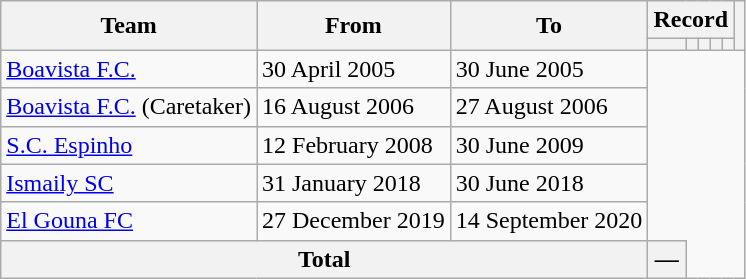<table class=wikitable style=text-align:center>
<tr>
<th rowspan=2>Team</th>
<th rowspan=2>From</th>
<th rowspan=2>To</th>
<th colspan=5>Record</th>
<th rowspan=2></th>
</tr>
<tr>
<th></th>
<th></th>
<th></th>
<th></th>
<th></th>
</tr>
<tr>
<td align=left><a href='#'>Boavista F.C.</a></td>
<td align=left>30 April 2005</td>
<td align=left>30 June 2005<br></td>
</tr>
<tr>
<td align=left><a href='#'>Boavista F.C.</a> (Caretaker)</td>
<td align=left>16 August 2006</td>
<td align=left>27 August 2006<br></td>
</tr>
<tr>
<td align=left><a href='#'>S.C. Espinho</a></td>
<td align=left>12 February 2008</td>
<td align=left>30 June 2009<br></td>
</tr>
<tr>
<td align=left><a href='#'>Ismaily SC</a></td>
<td align=left>31 January 2018</td>
<td align=left>30 June 2018<br></td>
</tr>
<tr>
<td align=left><a href='#'>El Gouna FC</a></td>
<td align=left>27 December 2019</td>
<td align=left>14 September 2020<br></td>
</tr>
<tr>
<th colspan=3>Total<br></th>
<th>—</th>
</tr>
</table>
